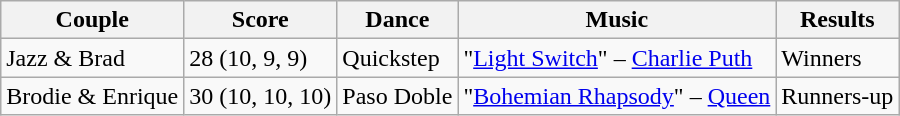<table class="wikitable sortable">
<tr>
<th rowspan="1">Couple</th>
<th rowspan="1">Score</th>
<th rowspan="1">Dance</th>
<th rowspan="1">Music</th>
<th rowspan="1">Results</th>
</tr>
<tr>
<td>Jazz & Brad</td>
<td>28 (10, 9, 9)</td>
<td>Quickstep</td>
<td>"<a href='#'>Light Switch</a>" – <a href='#'>Charlie Puth</a></td>
<td>Winners</td>
</tr>
<tr>
<td>Brodie & Enrique</td>
<td>30 (10, 10, 10)</td>
<td>Paso Doble</td>
<td>"<a href='#'>Bohemian Rhapsody</a>" – <a href='#'>Queen</a></td>
<td>Runners-up</td>
</tr>
</table>
